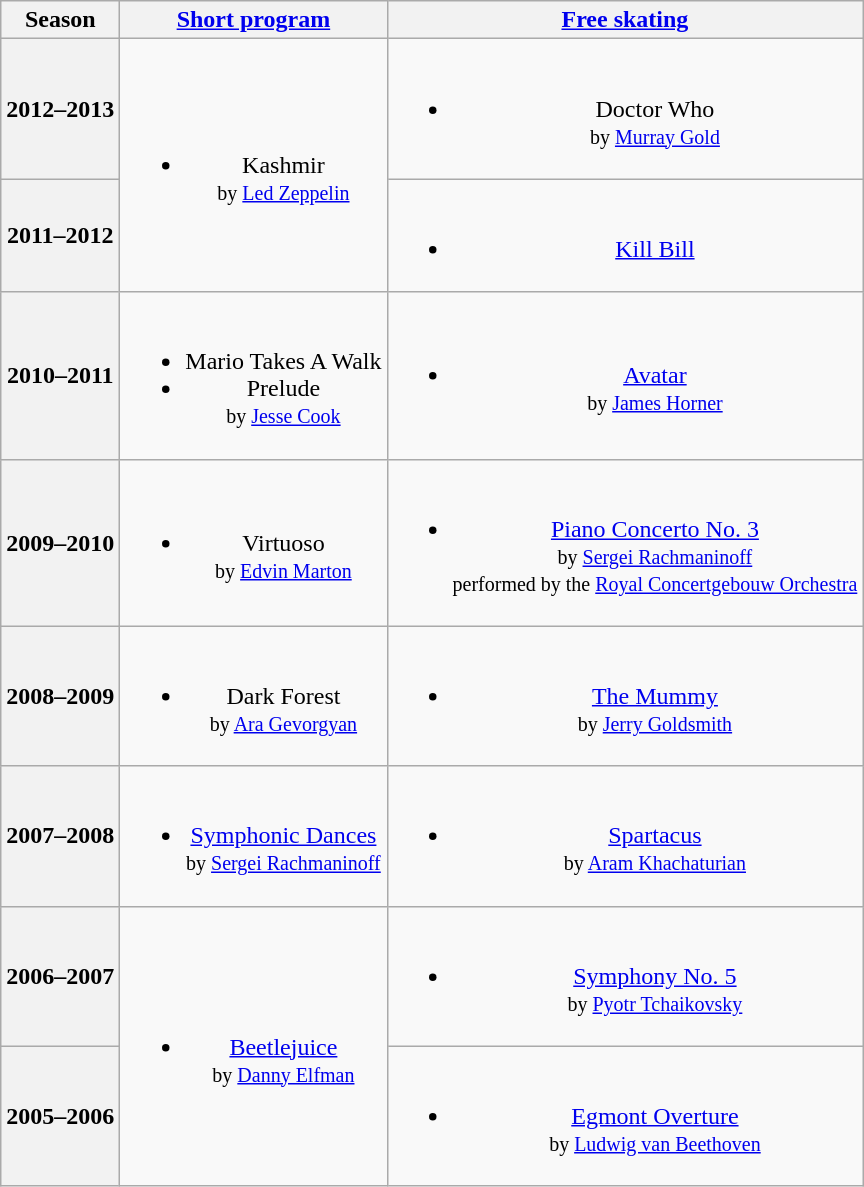<table class="wikitable" style="text-align:center">
<tr>
<th>Season</th>
<th><a href='#'>Short program</a></th>
<th><a href='#'>Free skating</a></th>
</tr>
<tr>
<th>2012–2013 <br> </th>
<td rowspan=2><br><ul><li>Kashmir <br><small> by <a href='#'>Led Zeppelin</a> </small></li></ul></td>
<td><br><ul><li>Doctor Who <br><small> by <a href='#'>Murray Gold</a> </small></li></ul></td>
</tr>
<tr>
<th>2011–2012 <br> </th>
<td><br><ul><li><a href='#'>Kill Bill</a></li></ul></td>
</tr>
<tr>
<th>2010–2011 <br> </th>
<td><br><ul><li>Mario Takes A Walk</li><li>Prelude <br><small> by <a href='#'>Jesse Cook</a> </small></li></ul></td>
<td><br><ul><li><a href='#'>Avatar</a> <br><small> by <a href='#'>James Horner</a> </small></li></ul></td>
</tr>
<tr>
<th>2009–2010 <br> </th>
<td><br><ul><li>Virtuoso <br><small> by <a href='#'>Edvin Marton</a> </small></li></ul></td>
<td><br><ul><li><a href='#'>Piano Concerto No. 3</a> <br><small> by <a href='#'>Sergei Rachmaninoff</a> <br> performed by the <a href='#'>Royal Concertgebouw Orchestra</a> </small></li></ul></td>
</tr>
<tr>
<th>2008–2009 <br> </th>
<td><br><ul><li>Dark Forest <br><small> by <a href='#'>Ara Gevorgyan</a> </small></li></ul></td>
<td><br><ul><li><a href='#'>The Mummy</a> <br><small> by <a href='#'>Jerry Goldsmith</a> </small></li></ul></td>
</tr>
<tr>
<th>2007–2008 <br> </th>
<td><br><ul><li><a href='#'>Symphonic Dances</a> <br><small> by <a href='#'>Sergei Rachmaninoff</a> </small></li></ul></td>
<td><br><ul><li><a href='#'>Spartacus</a> <br><small> by <a href='#'>Aram Khachaturian</a> </small></li></ul></td>
</tr>
<tr>
<th>2006–2007 <br> </th>
<td rowspan=2><br><ul><li><a href='#'>Beetlejuice</a> <br><small> by <a href='#'>Danny Elfman</a> </small></li></ul></td>
<td><br><ul><li><a href='#'>Symphony No. 5</a> <br><small> by <a href='#'>Pyotr Tchaikovsky</a> </small></li></ul></td>
</tr>
<tr>
<th>2005–2006 <br> </th>
<td><br><ul><li><a href='#'>Egmont Overture</a> <br><small> by <a href='#'>Ludwig van Beethoven</a> </small></li></ul></td>
</tr>
</table>
